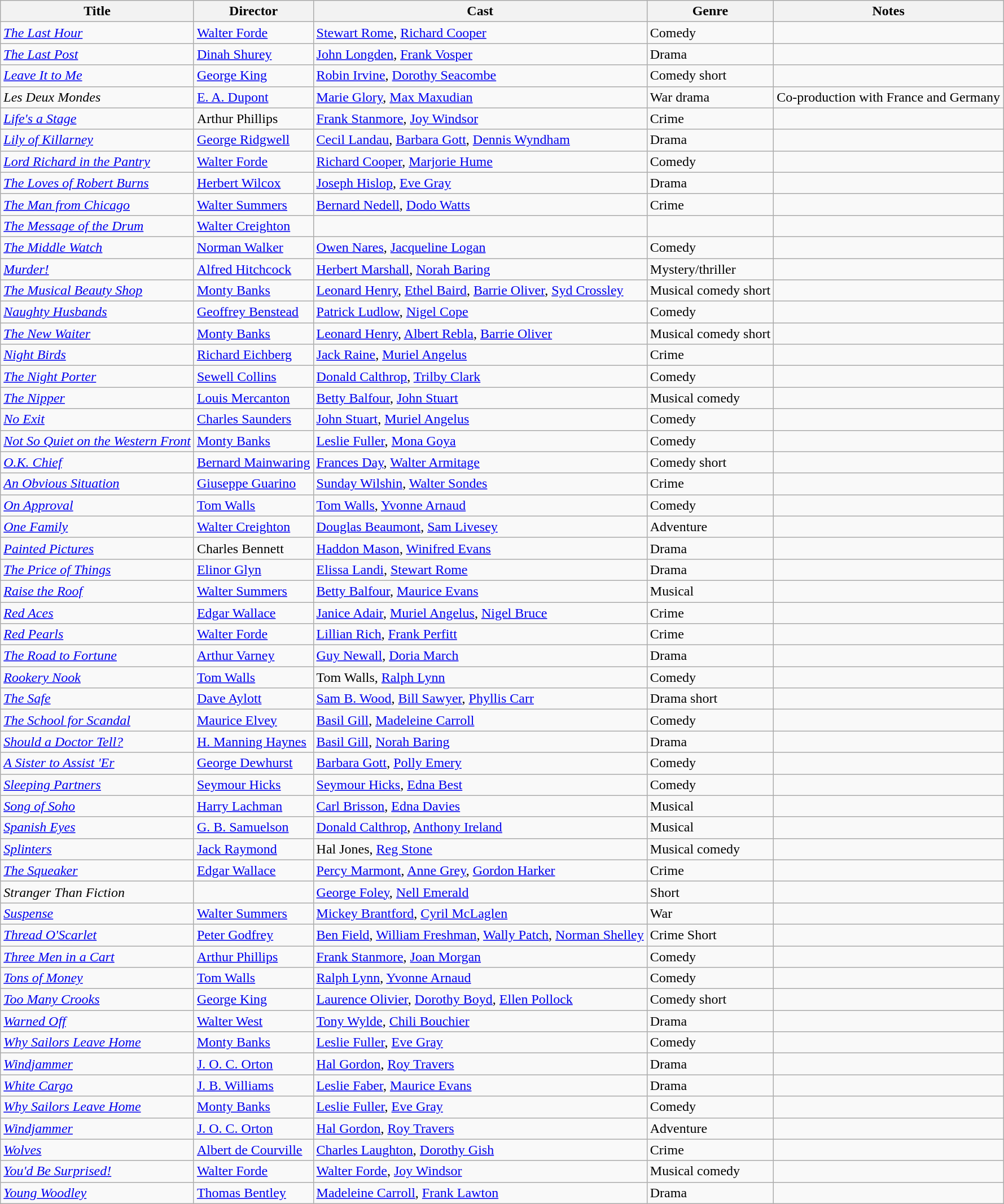<table class=wikitable>
<tr>
<th>Title</th>
<th>Director</th>
<th>Cast</th>
<th>Genre</th>
<th>Notes</th>
</tr>
<tr>
<td><em><a href='#'>The Last Hour</a></em></td>
<td><a href='#'>Walter Forde</a></td>
<td><a href='#'>Stewart Rome</a>, <a href='#'>Richard Cooper</a></td>
<td>Comedy</td>
<td></td>
</tr>
<tr>
<td><em><a href='#'>The Last Post</a></em></td>
<td><a href='#'>Dinah Shurey</a></td>
<td><a href='#'>John Longden</a>, <a href='#'>Frank Vosper</a></td>
<td>Drama</td>
<td></td>
</tr>
<tr>
<td><em><a href='#'>Leave It to Me</a></em></td>
<td><a href='#'>George King</a></td>
<td><a href='#'>Robin Irvine</a>, <a href='#'>Dorothy Seacombe</a></td>
<td>Comedy short</td>
<td></td>
</tr>
<tr>
<td><em>Les Deux Mondes</em></td>
<td><a href='#'>E. A. Dupont</a></td>
<td><a href='#'>Marie Glory</a>, <a href='#'>Max Maxudian</a></td>
<td>War drama</td>
<td>Co-production with France and Germany</td>
</tr>
<tr>
<td><em><a href='#'>Life's a Stage</a></em></td>
<td>Arthur Phillips</td>
<td><a href='#'>Frank Stanmore</a>, <a href='#'>Joy Windsor</a></td>
<td>Crime</td>
<td></td>
</tr>
<tr>
<td><em><a href='#'>Lily of Killarney</a></em></td>
<td><a href='#'>George Ridgwell</a></td>
<td><a href='#'>Cecil Landau</a>, <a href='#'>Barbara Gott</a>, <a href='#'>Dennis Wyndham</a></td>
<td>Drama</td>
<td></td>
</tr>
<tr>
<td><em><a href='#'>Lord Richard in the Pantry</a></em></td>
<td><a href='#'>Walter Forde</a></td>
<td><a href='#'>Richard Cooper</a>, <a href='#'>Marjorie Hume</a></td>
<td>Comedy</td>
<td></td>
</tr>
<tr>
<td><em><a href='#'>The Loves of Robert Burns</a></em></td>
<td><a href='#'>Herbert Wilcox</a></td>
<td><a href='#'>Joseph Hislop</a>, <a href='#'>Eve Gray</a></td>
<td>Drama</td>
<td></td>
</tr>
<tr>
<td><em><a href='#'>The Man from Chicago</a></em></td>
<td><a href='#'>Walter Summers</a></td>
<td><a href='#'>Bernard Nedell</a>, <a href='#'>Dodo Watts</a></td>
<td>Crime</td>
<td></td>
</tr>
<tr>
<td><em><a href='#'>The Message of the Drum</a></em></td>
<td><a href='#'>Walter Creighton</a></td>
<td></td>
<td></td>
<td></td>
</tr>
<tr>
<td><em><a href='#'>The Middle Watch</a></em></td>
<td><a href='#'>Norman Walker</a></td>
<td><a href='#'>Owen Nares</a>, <a href='#'>Jacqueline Logan</a></td>
<td>Comedy</td>
<td></td>
</tr>
<tr>
<td><em><a href='#'>Murder!</a></em></td>
<td><a href='#'>Alfred Hitchcock</a></td>
<td><a href='#'>Herbert Marshall</a>, <a href='#'>Norah Baring</a></td>
<td>Mystery/thriller</td>
<td></td>
</tr>
<tr>
<td><em><a href='#'>The Musical Beauty Shop</a></em></td>
<td><a href='#'>Monty Banks</a></td>
<td><a href='#'>Leonard Henry</a>, <a href='#'>Ethel Baird</a>, <a href='#'>Barrie Oliver</a>, <a href='#'>Syd Crossley</a></td>
<td>Musical comedy short</td>
<td></td>
</tr>
<tr>
<td><em><a href='#'>Naughty Husbands</a></em></td>
<td><a href='#'>Geoffrey Benstead</a></td>
<td><a href='#'>Patrick Ludlow</a>, <a href='#'>Nigel Cope</a></td>
<td>Comedy</td>
<td></td>
</tr>
<tr>
<td><em><a href='#'>The New Waiter</a></em></td>
<td><a href='#'>Monty Banks</a></td>
<td><a href='#'>Leonard Henry</a>, <a href='#'>Albert Rebla</a>, <a href='#'>Barrie Oliver</a></td>
<td>Musical comedy short</td>
<td></td>
</tr>
<tr>
<td><em><a href='#'>Night Birds</a></em></td>
<td><a href='#'>Richard Eichberg</a></td>
<td><a href='#'>Jack Raine</a>, <a href='#'>Muriel Angelus</a></td>
<td>Crime</td>
<td></td>
</tr>
<tr>
<td><em><a href='#'>The Night Porter</a></em></td>
<td><a href='#'>Sewell Collins</a></td>
<td><a href='#'>Donald Calthrop</a>, <a href='#'>Trilby Clark</a></td>
<td>Comedy</td>
<td></td>
</tr>
<tr>
<td><em><a href='#'>The Nipper</a></em></td>
<td><a href='#'>Louis Mercanton</a></td>
<td><a href='#'>Betty Balfour</a>, <a href='#'>John Stuart</a></td>
<td>Musical comedy</td>
<td></td>
</tr>
<tr>
<td><em><a href='#'>No Exit</a></em></td>
<td><a href='#'>Charles Saunders</a></td>
<td><a href='#'>John Stuart</a>, <a href='#'>Muriel Angelus</a></td>
<td>Comedy</td>
<td></td>
</tr>
<tr>
<td><em><a href='#'>Not So Quiet on the Western Front</a></em></td>
<td><a href='#'>Monty Banks</a></td>
<td><a href='#'>Leslie Fuller</a>, <a href='#'>Mona Goya</a></td>
<td>Comedy</td>
<td></td>
</tr>
<tr>
<td><em><a href='#'>O.K. Chief</a></em></td>
<td><a href='#'>Bernard Mainwaring</a></td>
<td><a href='#'>Frances Day</a>, <a href='#'>Walter Armitage</a></td>
<td>Comedy short</td>
<td></td>
</tr>
<tr>
<td><em><a href='#'>An Obvious Situation</a></em></td>
<td><a href='#'>Giuseppe Guarino</a></td>
<td><a href='#'>Sunday Wilshin</a>, <a href='#'>Walter Sondes</a></td>
<td>Crime</td>
<td></td>
</tr>
<tr>
<td><em><a href='#'>On Approval</a></em></td>
<td><a href='#'>Tom Walls</a></td>
<td><a href='#'>Tom Walls</a>, <a href='#'>Yvonne Arnaud</a></td>
<td>Comedy</td>
<td></td>
</tr>
<tr>
<td><em><a href='#'>One Family</a></em></td>
<td><a href='#'>Walter Creighton</a></td>
<td><a href='#'>Douglas Beaumont</a>, <a href='#'>Sam Livesey</a></td>
<td>Adventure</td>
<td></td>
</tr>
<tr>
<td><em><a href='#'>Painted Pictures</a></em></td>
<td>Charles Bennett</td>
<td><a href='#'>Haddon Mason</a>, <a href='#'>Winifred Evans</a></td>
<td>Drama</td>
<td></td>
</tr>
<tr>
<td><em><a href='#'>The Price of Things</a></em></td>
<td><a href='#'>Elinor Glyn</a></td>
<td><a href='#'>Elissa Landi</a>, <a href='#'>Stewart Rome</a></td>
<td>Drama</td>
<td></td>
</tr>
<tr>
<td><em><a href='#'>Raise the Roof</a></em></td>
<td><a href='#'>Walter Summers</a></td>
<td><a href='#'>Betty Balfour</a>, <a href='#'>Maurice Evans</a></td>
<td>Musical</td>
<td></td>
</tr>
<tr>
<td><em><a href='#'>Red Aces</a></em></td>
<td><a href='#'>Edgar Wallace</a></td>
<td><a href='#'>Janice Adair</a>, <a href='#'>Muriel Angelus</a>, <a href='#'>Nigel Bruce</a></td>
<td>Crime</td>
<td></td>
</tr>
<tr>
<td><em><a href='#'>Red Pearls</a></em></td>
<td><a href='#'>Walter Forde</a></td>
<td><a href='#'>Lillian Rich</a>, <a href='#'>Frank Perfitt</a></td>
<td>Crime</td>
<td></td>
</tr>
<tr>
<td><em><a href='#'>The Road to Fortune</a></em></td>
<td><a href='#'>Arthur Varney</a></td>
<td><a href='#'>Guy Newall</a>, <a href='#'>Doria March</a></td>
<td>Drama</td>
<td></td>
</tr>
<tr>
<td><em><a href='#'>Rookery Nook</a></em></td>
<td><a href='#'>Tom Walls</a></td>
<td>Tom Walls, <a href='#'>Ralph Lynn</a></td>
<td>Comedy</td>
<td></td>
</tr>
<tr>
<td><em><a href='#'>The Safe</a></em></td>
<td><a href='#'>Dave Aylott</a></td>
<td><a href='#'>Sam B. Wood</a>, <a href='#'>Bill Sawyer</a>, <a href='#'>Phyllis Carr</a></td>
<td>Drama short</td>
<td></td>
</tr>
<tr>
<td><em><a href='#'>The School for Scandal</a></em></td>
<td><a href='#'>Maurice Elvey</a></td>
<td><a href='#'>Basil Gill</a>, <a href='#'>Madeleine Carroll</a></td>
<td>Comedy</td>
<td></td>
</tr>
<tr>
<td><em><a href='#'>Should a Doctor Tell?</a></em></td>
<td><a href='#'>H. Manning Haynes</a></td>
<td><a href='#'>Basil Gill</a>, <a href='#'>Norah Baring</a></td>
<td>Drama</td>
<td></td>
</tr>
<tr>
<td><em><a href='#'>A Sister to Assist 'Er</a></em></td>
<td><a href='#'>George Dewhurst</a></td>
<td><a href='#'>Barbara Gott</a>, <a href='#'>Polly Emery</a></td>
<td>Comedy</td>
<td></td>
</tr>
<tr>
<td><em><a href='#'>Sleeping Partners</a></em></td>
<td><a href='#'>Seymour Hicks</a></td>
<td><a href='#'>Seymour Hicks</a>, <a href='#'>Edna Best</a></td>
<td>Comedy</td>
<td></td>
</tr>
<tr>
<td><em><a href='#'>Song of Soho</a></em></td>
<td><a href='#'>Harry Lachman</a></td>
<td><a href='#'>Carl Brisson</a>, <a href='#'>Edna Davies</a></td>
<td>Musical</td>
<td></td>
</tr>
<tr>
<td><em><a href='#'>Spanish Eyes</a></em></td>
<td><a href='#'>G. B. Samuelson</a></td>
<td><a href='#'>Donald Calthrop</a>, <a href='#'>Anthony Ireland</a></td>
<td>Musical</td>
<td></td>
</tr>
<tr>
<td><em><a href='#'>Splinters</a></em></td>
<td><a href='#'>Jack Raymond</a></td>
<td>Hal Jones, <a href='#'>Reg Stone</a></td>
<td>Musical comedy</td>
<td></td>
</tr>
<tr>
<td><em><a href='#'>The Squeaker</a></em></td>
<td><a href='#'>Edgar Wallace</a></td>
<td><a href='#'>Percy Marmont</a>, <a href='#'>Anne Grey</a>, <a href='#'>Gordon Harker</a></td>
<td>Crime</td>
<td></td>
</tr>
<tr>
<td><em>Stranger Than Fiction</em></td>
<td></td>
<td><a href='#'>George Foley</a>, <a href='#'>Nell Emerald</a></td>
<td>Short</td>
<td></td>
</tr>
<tr>
<td><em><a href='#'>Suspense</a></em></td>
<td><a href='#'>Walter Summers</a></td>
<td><a href='#'>Mickey Brantford</a>, <a href='#'>Cyril McLaglen</a></td>
<td>War</td>
<td></td>
</tr>
<tr>
<td><em><a href='#'>Thread O'Scarlet</a></em></td>
<td><a href='#'>Peter Godfrey</a></td>
<td><a href='#'>Ben Field</a>, <a href='#'>William Freshman</a>, <a href='#'>Wally Patch</a>, <a href='#'>Norman Shelley</a></td>
<td>Crime Short</td>
<td></td>
</tr>
<tr>
<td><em><a href='#'>Three Men in a Cart</a></em></td>
<td><a href='#'>Arthur Phillips</a></td>
<td><a href='#'>Frank Stanmore</a>, <a href='#'>Joan Morgan</a></td>
<td>Comedy</td>
<td></td>
</tr>
<tr>
<td><em><a href='#'>Tons of Money</a></em></td>
<td><a href='#'>Tom Walls</a></td>
<td><a href='#'>Ralph Lynn</a>, <a href='#'>Yvonne Arnaud</a></td>
<td>Comedy</td>
<td></td>
</tr>
<tr>
<td><em><a href='#'>Too Many Crooks</a></em></td>
<td><a href='#'>George King</a></td>
<td><a href='#'>Laurence Olivier</a>, <a href='#'>Dorothy Boyd</a>, <a href='#'>Ellen Pollock</a></td>
<td>Comedy short</td>
<td></td>
</tr>
<tr>
<td><em><a href='#'>Warned Off</a></em></td>
<td><a href='#'>Walter West</a></td>
<td><a href='#'>Tony Wylde</a>, <a href='#'>Chili Bouchier</a></td>
<td>Drama</td>
<td></td>
</tr>
<tr>
<td><em><a href='#'>Why Sailors Leave Home</a></em></td>
<td><a href='#'>Monty Banks</a></td>
<td><a href='#'>Leslie Fuller</a>, <a href='#'>Eve Gray</a></td>
<td>Comedy</td>
<td></td>
</tr>
<tr>
<td><em><a href='#'>Windjammer</a></em></td>
<td><a href='#'>J. O. C. Orton</a></td>
<td><a href='#'>Hal Gordon</a>, <a href='#'>Roy Travers</a></td>
<td>Drama</td>
<td></td>
</tr>
<tr>
<td><em><a href='#'>White Cargo</a></em></td>
<td><a href='#'>J. B. Williams</a></td>
<td><a href='#'>Leslie Faber</a>, <a href='#'>Maurice Evans</a></td>
<td>Drama</td>
<td></td>
</tr>
<tr>
<td><em><a href='#'>Why Sailors Leave Home</a></em></td>
<td><a href='#'>Monty Banks</a></td>
<td><a href='#'>Leslie Fuller</a>, <a href='#'>Eve Gray</a></td>
<td>Comedy</td>
<td></td>
</tr>
<tr>
<td><em><a href='#'>Windjammer</a></em></td>
<td><a href='#'>J. O. C. Orton</a></td>
<td><a href='#'>Hal Gordon</a>, <a href='#'>Roy Travers</a></td>
<td>Adventure</td>
<td></td>
</tr>
<tr>
<td><em><a href='#'>Wolves</a></em></td>
<td><a href='#'>Albert de Courville</a></td>
<td><a href='#'>Charles Laughton</a>, <a href='#'>Dorothy Gish</a></td>
<td>Crime</td>
<td></td>
</tr>
<tr>
<td><em><a href='#'>You'd Be Surprised!</a></em></td>
<td><a href='#'>Walter Forde</a></td>
<td><a href='#'>Walter Forde</a>, <a href='#'>Joy Windsor</a></td>
<td>Musical comedy</td>
<td></td>
</tr>
<tr>
<td><em><a href='#'>Young Woodley</a></em></td>
<td><a href='#'>Thomas Bentley</a></td>
<td><a href='#'>Madeleine Carroll</a>, <a href='#'>Frank Lawton</a></td>
<td>Drama</td>
<td></td>
</tr>
</table>
